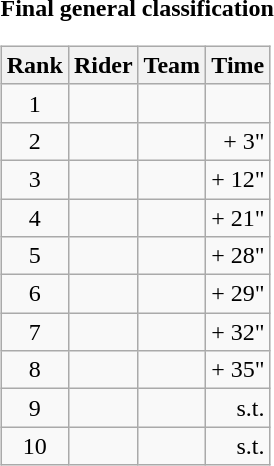<table>
<tr>
<td><strong>Final general classification</strong><br><table class="wikitable">
<tr>
<th scope="col">Rank</th>
<th scope="col">Rider</th>
<th scope="col">Team</th>
<th scope="col">Time</th>
</tr>
<tr>
<td style="text-align:center;">1</td>
<td> </td>
<td></td>
<td style="text-align:right;"></td>
</tr>
<tr>
<td style="text-align:center;">2</td>
<td></td>
<td></td>
<td style="text-align:right;">+ 3"</td>
</tr>
<tr>
<td style="text-align:center;">3</td>
<td></td>
<td></td>
<td style="text-align:right;">+ 12"</td>
</tr>
<tr>
<td style="text-align:center;">4</td>
<td></td>
<td></td>
<td style="text-align:right;">+ 21"</td>
</tr>
<tr>
<td style="text-align:center;">5</td>
<td></td>
<td></td>
<td style="text-align:right;">+ 28"</td>
</tr>
<tr>
<td style="text-align:center;">6</td>
<td></td>
<td></td>
<td style="text-align:right;">+ 29"</td>
</tr>
<tr>
<td style="text-align:center;">7</td>
<td></td>
<td></td>
<td style="text-align:right;">+ 32"</td>
</tr>
<tr>
<td style="text-align:center;">8</td>
<td></td>
<td></td>
<td style="text-align:right;">+ 35"</td>
</tr>
<tr>
<td style="text-align:center;">9</td>
<td></td>
<td></td>
<td style="text-align:right;">s.t.</td>
</tr>
<tr>
<td style="text-align:center;">10</td>
<td></td>
<td></td>
<td style="text-align:right;">s.t.</td>
</tr>
</table>
</td>
</tr>
</table>
